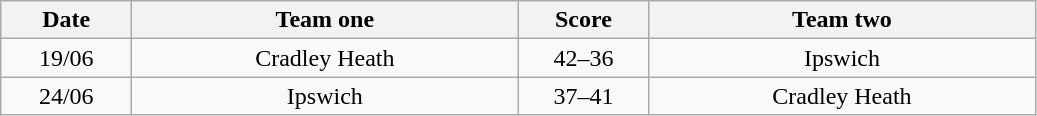<table class="wikitable" style="text-align: center">
<tr>
<th width=80>Date</th>
<th width=250>Team one</th>
<th width=80>Score</th>
<th width=250>Team two</th>
</tr>
<tr>
<td>19/06</td>
<td>Cradley Heath</td>
<td>42–36</td>
<td>Ipswich</td>
</tr>
<tr>
<td>24/06</td>
<td>Ipswich</td>
<td>37–41</td>
<td>Cradley Heath</td>
</tr>
</table>
